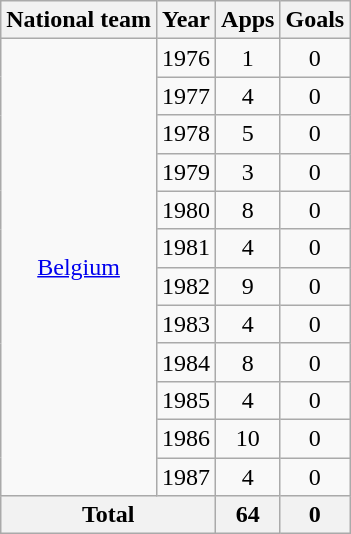<table class="wikitable" style="text-align:center">
<tr>
<th>National team</th>
<th>Year</th>
<th>Apps</th>
<th>Goals</th>
</tr>
<tr>
<td rowspan="12"><a href='#'>Belgium</a></td>
<td>1976</td>
<td>1</td>
<td>0</td>
</tr>
<tr>
<td>1977</td>
<td>4</td>
<td>0</td>
</tr>
<tr>
<td>1978</td>
<td>5</td>
<td>0</td>
</tr>
<tr>
<td>1979</td>
<td>3</td>
<td>0</td>
</tr>
<tr>
<td>1980</td>
<td>8</td>
<td>0</td>
</tr>
<tr>
<td>1981</td>
<td>4</td>
<td>0</td>
</tr>
<tr>
<td>1982</td>
<td>9</td>
<td>0</td>
</tr>
<tr>
<td>1983</td>
<td>4</td>
<td>0</td>
</tr>
<tr>
<td>1984</td>
<td>8</td>
<td>0</td>
</tr>
<tr>
<td>1985</td>
<td>4</td>
<td>0</td>
</tr>
<tr>
<td>1986</td>
<td>10</td>
<td>0</td>
</tr>
<tr>
<td>1987</td>
<td>4</td>
<td>0</td>
</tr>
<tr>
<th colspan="2">Total</th>
<th>64</th>
<th>0</th>
</tr>
</table>
